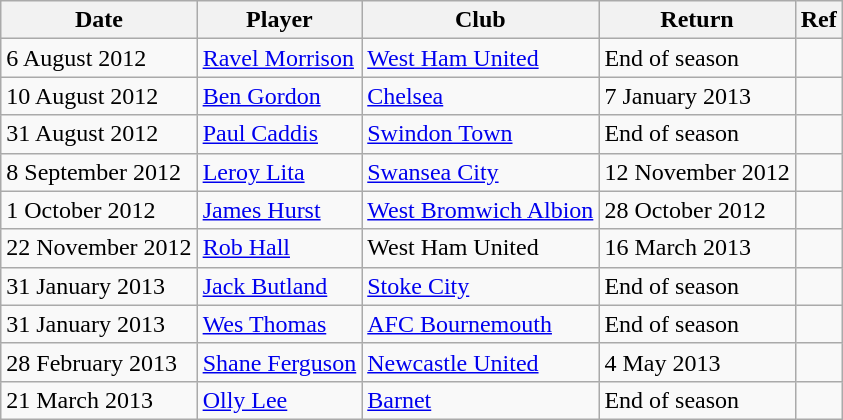<table class="wikitable" style="text-align: left">
<tr>
<th>Date</th>
<th>Player</th>
<th>Club</th>
<th>Return</th>
<th>Ref</th>
</tr>
<tr>
<td>6 August 2012</td>
<td><a href='#'>Ravel Morrison</a></td>
<td><a href='#'>West Ham United</a></td>
<td>End of season</td>
<td style="text-align: center"></td>
</tr>
<tr>
<td>10 August 2012</td>
<td><a href='#'>Ben Gordon</a></td>
<td><a href='#'>Chelsea</a></td>
<td>7 January 2013</td>
<td style="text-align: center"></td>
</tr>
<tr>
<td>31 August 2012</td>
<td><a href='#'>Paul Caddis</a></td>
<td><a href='#'>Swindon Town</a></td>
<td>End of season</td>
<td style="text-align: center"></td>
</tr>
<tr>
<td>8 September 2012</td>
<td><a href='#'>Leroy Lita</a></td>
<td><a href='#'>Swansea City</a></td>
<td>12 November 2012</td>
<td style="text-align: center"></td>
</tr>
<tr>
<td>1 October 2012</td>
<td><a href='#'>James Hurst</a></td>
<td><a href='#'>West Bromwich Albion</a></td>
<td>28 October 2012</td>
<td style="text-align: center"></td>
</tr>
<tr>
<td>22 November 2012</td>
<td><a href='#'>Rob Hall</a></td>
<td>West Ham United</td>
<td>16 March 2013</td>
<td style="text-align: center"></td>
</tr>
<tr>
<td>31 January 2013</td>
<td><a href='#'>Jack Butland</a></td>
<td><a href='#'>Stoke City</a></td>
<td>End of season</td>
<td style="text-align: center"></td>
</tr>
<tr>
<td>31 January 2013</td>
<td><a href='#'>Wes Thomas</a></td>
<td><a href='#'>AFC Bournemouth</a></td>
<td>End of season</td>
<td style="text-align: center"></td>
</tr>
<tr>
<td>28 February 2013</td>
<td><a href='#'>Shane Ferguson</a></td>
<td><a href='#'>Newcastle United</a></td>
<td>4 May 2013</td>
<td style="text-align: center"></td>
</tr>
<tr>
<td>21 March 2013</td>
<td><a href='#'>Olly Lee</a></td>
<td><a href='#'>Barnet</a></td>
<td>End of season</td>
<td style="text-align: center"></td>
</tr>
</table>
